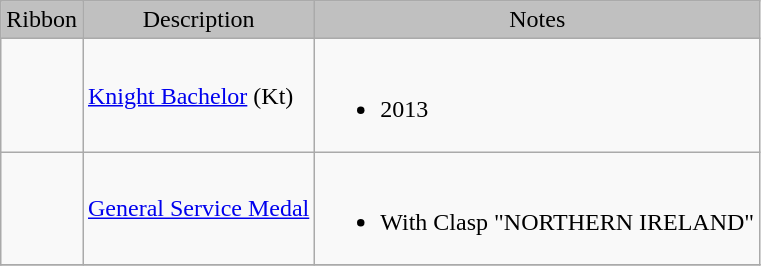<table class="wikitable">
<tr style="background:silver;" align="center">
<td>Ribbon</td>
<td>Description</td>
<td>Notes</td>
</tr>
<tr>
<td></td>
<td><a href='#'>Knight Bachelor</a> (Kt)</td>
<td><br><ul><li>2013</li></ul></td>
</tr>
<tr>
<td></td>
<td><a href='#'>General Service Medal</a></td>
<td><br><ul><li>With Clasp "NORTHERN IRELAND"</li></ul></td>
</tr>
<tr>
</tr>
</table>
